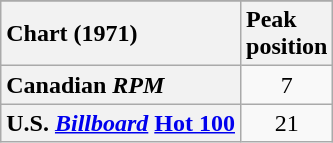<table class="wikitable plainrowheaders floatleft">
<tr>
</tr>
<tr>
<th scope="col" style="text-align:left;">Chart (1971)</th>
<th scope="col" style="text-align:left;">Peak<br>position</th>
</tr>
<tr>
<th scope="row" style="text-align:left;">Canadian <em>RPM</em></th>
<td style="text-align:center;">7</td>
</tr>
<tr>
<th scope="row" style="text-align:left;">U.S. <em><a href='#'>Billboard</a></em> <a href='#'>Hot 100</a></th>
<td style="text-align:center;">21</td>
</tr>
</table>
